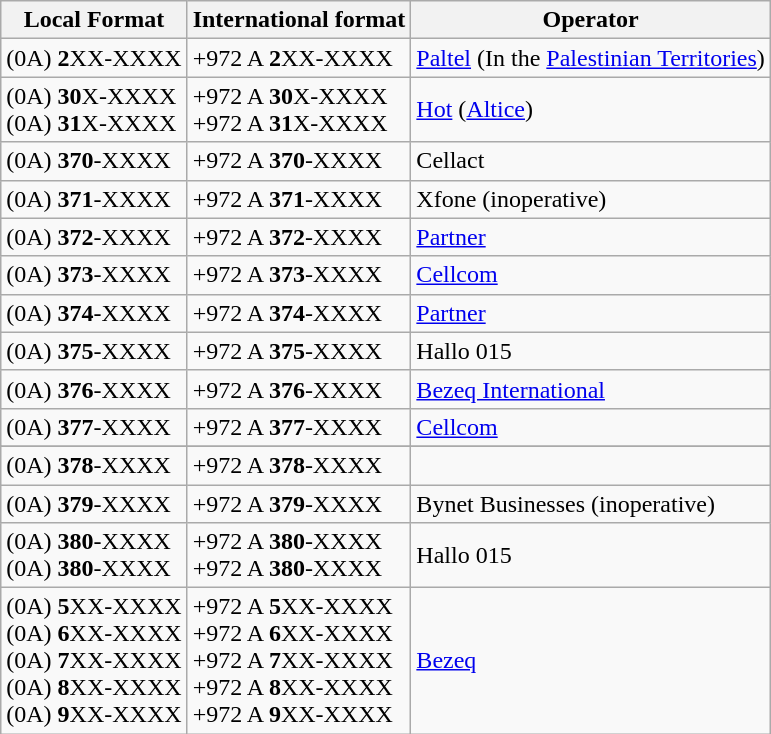<table class="wikitable" align="center">
<tr>
<th scope="col">Local Format</th>
<th scope="col">International format</th>
<th scope="col">Operator</th>
</tr>
<tr>
<td>(0A) <strong>2</strong>XX-XXXX</td>
<td>+972 A <strong>2</strong>XX-XXXX</td>
<td><a href='#'>Paltel</a> (In the <a href='#'>Palestinian Territories</a>)</td>
</tr>
<tr>
<td>(0A) <strong>30</strong>X-XXXX <br>(0A) <strong>31</strong>X-XXXX</td>
<td>+972 A <strong>30</strong>X-XXXX<br>+972 A <strong>31</strong>X-XXXX</td>
<td><a href='#'>Hot</a> (<a href='#'>Altice</a>)</td>
</tr>
<tr>
<td>(0A) <strong>370</strong>-XXXX</td>
<td>+972 A <strong>370</strong>-XXXX</td>
<td>Cellact</td>
</tr>
<tr>
<td>(0A) <strong>371</strong>-XXXX</td>
<td>+972 A <strong>371</strong>-XXXX</td>
<td>Xfone (inoperative)</td>
</tr>
<tr>
<td>(0A) <strong>372</strong>-XXXX</td>
<td>+972 A <strong>372</strong>-XXXX</td>
<td><a href='#'>Partner</a></td>
</tr>
<tr>
<td>(0A) <strong>373</strong>-XXXX</td>
<td>+972 A <strong>373</strong>-XXXX</td>
<td><a href='#'>Cellcom</a></td>
</tr>
<tr>
<td>(0A) <strong>374</strong>-XXXX</td>
<td>+972 A <strong>374</strong>-XXXX</td>
<td><a href='#'>Partner</a></td>
</tr>
<tr>
<td>(0A) <strong>375</strong>-XXXX</td>
<td>+972 A <strong>375</strong>-XXXX</td>
<td>Hallo 015</td>
</tr>
<tr>
<td>(0A) <strong>376</strong>-XXXX</td>
<td>+972 A <strong>376</strong>-XXXX</td>
<td><a href='#'>Bezeq International</a></td>
</tr>
<tr>
<td>(0A) <strong>377</strong>-XXXX</td>
<td>+972 A <strong>377</strong>-XXXX</td>
<td><a href='#'>Cellcom</a></td>
</tr>
<tr>
</tr>
<tr>
<td>(0A) <strong>378</strong>-XXXX</td>
<td>+972 A <strong>378</strong>-XXXX</td>
<td></td>
</tr>
<tr>
<td>(0A) <strong>379</strong>-XXXX</td>
<td>+972 A <strong>379</strong>-XXXX</td>
<td>Bynet Businesses (inoperative)</td>
</tr>
<tr>
<td>(0A) <strong>380</strong>-XXXX <br>(0A) <strong>380</strong>-XXXX</td>
<td>+972 A <strong>380</strong>-XXXX<br>+972 A <strong>380</strong>-XXXX</td>
<td>Hallo 015</td>
</tr>
<tr>
<td>(0A) <strong>5</strong>XX-XXXX<br>(0A) <strong>6</strong>XX-XXXX <br>(0A) <strong>7</strong>XX-XXXX<br>(0A) <strong>8</strong>XX-XXXX<br>(0A) <strong>9</strong>XX-XXXX</td>
<td>+972 A <strong>5</strong>XX-XXXX<br>+972 A <strong>6</strong>XX-XXXX<br>+972 A <strong>7</strong>XX-XXXX<br>+972 A <strong>8</strong>XX-XXXX<br>+972 A <strong>9</strong>XX-XXXX</td>
<td><a href='#'>Bezeq</a></td>
</tr>
</table>
